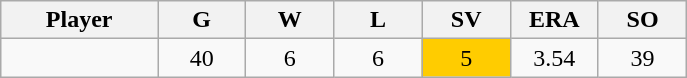<table class="wikitable sortable">
<tr>
<th bgcolor="#DDDDFF" width="16%">Player</th>
<th bgcolor="#DDDDFF" width="9%">G</th>
<th bgcolor="#DDDDFF" width="9%">W</th>
<th bgcolor="#DDDDFF" width="9%">L</th>
<th bgcolor="#DDDDFF" width="9%">SV</th>
<th bgcolor="#DDDDFF" width="9%">ERA</th>
<th bgcolor="#DDDDFF" width="9%">SO</th>
</tr>
<tr align="center">
<td></td>
<td>40</td>
<td>6</td>
<td>6</td>
<td bgcolor=#ffcc00>5</td>
<td>3.54</td>
<td>39</td>
</tr>
</table>
